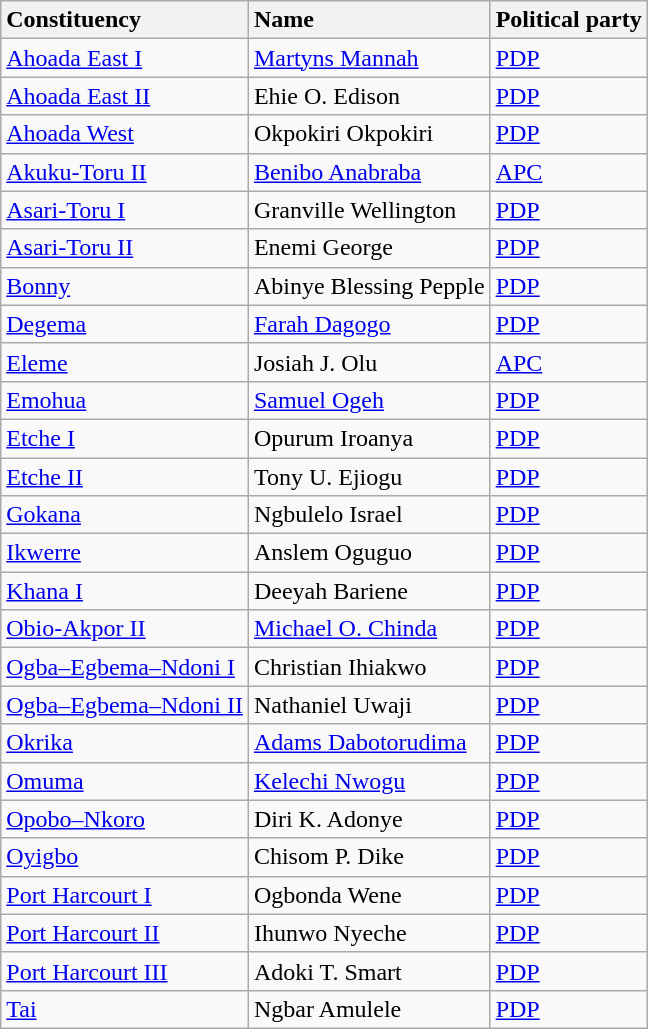<table class="wikitable sortable">
<tr>
<th style="text-align: left">Constituency</th>
<th style="text-align: left">Name</th>
<th style="text-align: left">Political party</th>
</tr>
<tr>
<td><a href='#'>Ahoada East I</a></td>
<td><a href='#'>Martyns Mannah</a></td>
<td><a href='#'>PDP</a></td>
</tr>
<tr>
<td><a href='#'>Ahoada East II</a></td>
<td>Ehie O. Edison</td>
<td><a href='#'>PDP</a></td>
</tr>
<tr>
<td><a href='#'>Ahoada West</a></td>
<td>Okpokiri Okpokiri</td>
<td><a href='#'>PDP</a></td>
</tr>
<tr>
<td><a href='#'>Akuku-Toru II</a></td>
<td><a href='#'>Benibo Anabraba</a></td>
<td><a href='#'>APC</a></td>
</tr>
<tr>
<td><a href='#'>Asari-Toru I</a></td>
<td>Granville Wellington</td>
<td><a href='#'>PDP</a></td>
</tr>
<tr>
<td><a href='#'>Asari-Toru II</a></td>
<td>Enemi George</td>
<td><a href='#'>PDP</a></td>
</tr>
<tr>
<td><a href='#'>Bonny</a></td>
<td>Abinye Blessing Pepple</td>
<td><a href='#'>PDP</a></td>
</tr>
<tr>
<td><a href='#'>Degema</a></td>
<td><a href='#'>Farah Dagogo</a></td>
<td><a href='#'>PDP</a></td>
</tr>
<tr>
<td><a href='#'>Eleme</a></td>
<td>Josiah J. Olu</td>
<td><a href='#'>APC</a></td>
</tr>
<tr>
<td><a href='#'>Emohua</a></td>
<td><a href='#'>Samuel Ogeh</a></td>
<td><a href='#'>PDP</a></td>
</tr>
<tr>
<td><a href='#'>Etche I</a></td>
<td>Opurum Iroanya</td>
<td><a href='#'>PDP</a></td>
</tr>
<tr>
<td><a href='#'>Etche II</a></td>
<td>Tony U. Ejiogu</td>
<td><a href='#'>PDP</a></td>
</tr>
<tr>
<td><a href='#'>Gokana</a></td>
<td>Ngbulelo Israel</td>
<td><a href='#'>PDP</a></td>
</tr>
<tr>
<td><a href='#'>Ikwerre</a></td>
<td>Anslem Oguguo</td>
<td><a href='#'>PDP</a></td>
</tr>
<tr>
<td><a href='#'>Khana I</a></td>
<td>Deeyah Bariene</td>
<td><a href='#'>PDP</a></td>
</tr>
<tr>
<td><a href='#'>Obio-Akpor II</a></td>
<td><a href='#'>Michael O. Chinda</a></td>
<td><a href='#'>PDP</a></td>
</tr>
<tr>
<td><a href='#'>Ogba–Egbema–Ndoni I</a></td>
<td>Christian Ihiakwo</td>
<td><a href='#'>PDP</a></td>
</tr>
<tr>
<td><a href='#'>Ogba–Egbema–Ndoni II</a></td>
<td>Nathaniel Uwaji</td>
<td><a href='#'>PDP</a></td>
</tr>
<tr>
<td><a href='#'>Okrika</a></td>
<td><a href='#'>Adams Dabotorudima</a></td>
<td><a href='#'>PDP</a></td>
</tr>
<tr>
<td><a href='#'>Omuma</a></td>
<td><a href='#'>Kelechi Nwogu</a></td>
<td><a href='#'>PDP</a></td>
</tr>
<tr>
<td><a href='#'>Opobo–Nkoro</a></td>
<td>Diri K. Adonye</td>
<td><a href='#'>PDP</a></td>
</tr>
<tr>
<td><a href='#'>Oyigbo</a></td>
<td>Chisom P. Dike</td>
<td><a href='#'>PDP</a></td>
</tr>
<tr>
<td><a href='#'>Port Harcourt I</a></td>
<td>Ogbonda Wene</td>
<td><a href='#'>PDP</a></td>
</tr>
<tr>
<td><a href='#'>Port Harcourt II</a></td>
<td>Ihunwo Nyeche</td>
<td><a href='#'>PDP</a></td>
</tr>
<tr>
<td><a href='#'>Port Harcourt III</a></td>
<td>Adoki T. Smart</td>
<td><a href='#'>PDP</a></td>
</tr>
<tr>
<td><a href='#'>Tai</a></td>
<td>Ngbar Amulele</td>
<td><a href='#'>PDP</a></td>
</tr>
</table>
